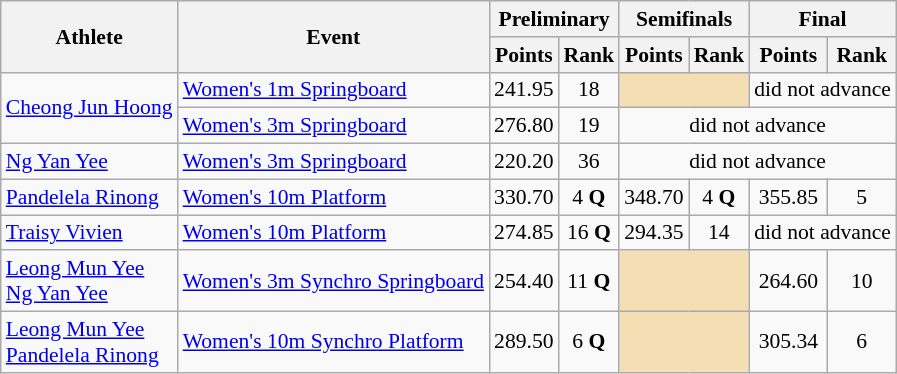<table class=wikitable style="font-size:90%">
<tr>
<th rowspan="2">Athlete</th>
<th rowspan="2">Event</th>
<th colspan="2">Preliminary</th>
<th colspan="2">Semifinals</th>
<th colspan="2">Final</th>
</tr>
<tr>
<th>Points</th>
<th>Rank</th>
<th>Points</th>
<th>Rank</th>
<th>Points</th>
<th>Rank</th>
</tr>
<tr>
<td rowspan="2"><a href='#'>Cheong Jun Hoong</a></td>
<td><a href='#'>Women's 1m Springboard</a></td>
<td align=center>241.95</td>
<td align=center>18</td>
<td colspan= 2 bgcolor="wheat"></td>
<td align=center colspan=2>did not advance</td>
</tr>
<tr>
<td><a href='#'>Women's 3m Springboard</a></td>
<td align=center>276.80</td>
<td align=center>19</td>
<td align=center colspan=4>did not advance</td>
</tr>
<tr>
<td rowspan="1"><a href='#'>Ng Yan Yee</a></td>
<td><a href='#'>Women's 3m Springboard</a></td>
<td align=center>220.20</td>
<td align=center>36</td>
<td align=center colspan=4>did not advance</td>
</tr>
<tr>
<td rowspan="1"><a href='#'>Pandelela Rinong</a></td>
<td><a href='#'>Women's 10m Platform</a></td>
<td align=center>330.70</td>
<td align=center>4 <strong>Q</strong></td>
<td align=center>348.70</td>
<td align=center>4 <strong>Q</strong></td>
<td align=center>355.85</td>
<td align=center>5</td>
</tr>
<tr>
<td rowspan="1"><a href='#'>Traisy Vivien</a></td>
<td><a href='#'>Women's 10m Platform</a></td>
<td align=center>274.85</td>
<td align=center>16 <strong>Q</strong></td>
<td align=center>294.35</td>
<td align=center>14</td>
<td align=center colspan=2>did not advance</td>
</tr>
<tr>
<td rowspan="1"><a href='#'>Leong Mun Yee</a><br><a href='#'>Ng Yan Yee</a></td>
<td><a href='#'>Women's 3m Synchro Springboard</a></td>
<td align=center>254.40</td>
<td align=center>11 <strong>Q</strong></td>
<td colspan= 2 bgcolor="wheat"></td>
<td align=center>264.60</td>
<td align=center>10</td>
</tr>
<tr>
<td rowspan="1"><a href='#'>Leong Mun Yee</a><br><a href='#'>Pandelela Rinong</a></td>
<td><a href='#'>Women's 10m Synchro Platform</a></td>
<td align=center>289.50</td>
<td align=center>6 <strong>Q</strong></td>
<td colspan= 2 bgcolor="wheat"></td>
<td align=center>305.34</td>
<td align=center>6</td>
</tr>
</table>
